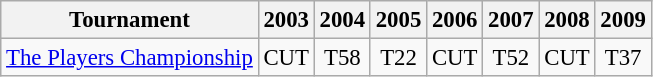<table class="wikitable" style="font-size:95%;text-align:center;">
<tr>
<th>Tournament</th>
<th>2003</th>
<th>2004</th>
<th>2005</th>
<th>2006</th>
<th>2007</th>
<th>2008</th>
<th>2009</th>
</tr>
<tr>
<td align=left><a href='#'>The Players Championship</a></td>
<td>CUT</td>
<td>T58</td>
<td>T22</td>
<td>CUT</td>
<td>T52</td>
<td>CUT</td>
<td>T37</td>
</tr>
</table>
